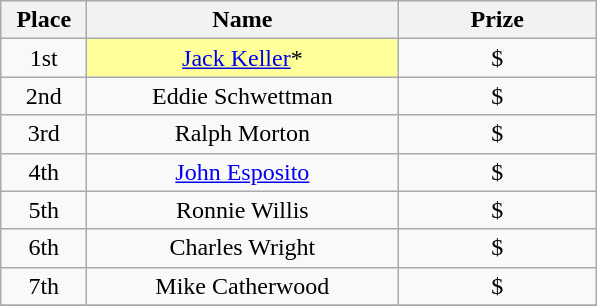<table class="wikitable">
<tr>
<th width="50">Place</th>
<th width="200">Name</th>
<th width="125">Prize</th>
</tr>
<tr>
<td align = "center">1st</td>
<td align = "center" bgcolor="#FFFF99"><a href='#'>Jack Keller</a>*</td>
<td align = "center">$</td>
</tr>
<tr>
<td align = "center">2nd</td>
<td align = "center">Eddie Schwettman</td>
<td align = "center">$</td>
</tr>
<tr>
<td align = "center">3rd</td>
<td align = "center">Ralph Morton</td>
<td align = "center">$</td>
</tr>
<tr>
<td align = "center">4th</td>
<td align = "center"><a href='#'>John Esposito</a></td>
<td align = "center">$</td>
</tr>
<tr>
<td align = "center">5th</td>
<td align = "center">Ronnie Willis</td>
<td align = "center">$</td>
</tr>
<tr>
<td align = "center">6th</td>
<td align = "center">Charles Wright</td>
<td align = "center">$</td>
</tr>
<tr>
<td align = "center">7th</td>
<td align = "center">Mike Catherwood</td>
<td align = "center">$</td>
</tr>
<tr>
</tr>
</table>
